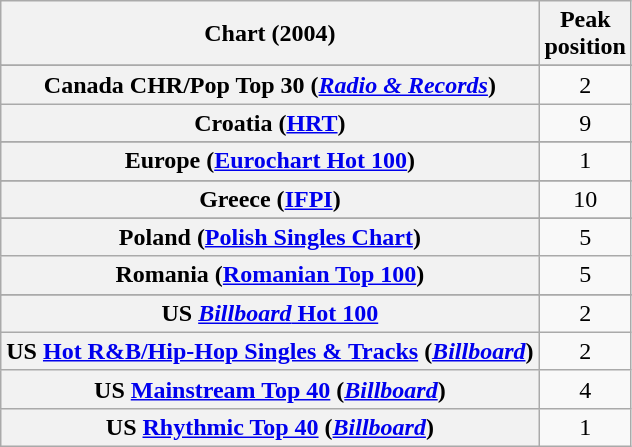<table class="wikitable sortable plainrowheaders" style="text-align:center">
<tr>
<th>Chart (2004)</th>
<th>Peak<br>position</th>
</tr>
<tr>
</tr>
<tr>
</tr>
<tr>
</tr>
<tr>
</tr>
<tr>
</tr>
<tr>
<th scope="row">Canada CHR/Pop Top 30 (<em><a href='#'>Radio & Records</a></em>)</th>
<td>2</td>
</tr>
<tr>
<th scope=row>Croatia (<a href='#'>HRT</a>)</th>
<td>9</td>
</tr>
<tr>
</tr>
<tr>
<th scope="row">Europe (<a href='#'>Eurochart Hot 100</a>)</th>
<td>1</td>
</tr>
<tr>
</tr>
<tr>
</tr>
<tr>
<th scope="row">Greece (<a href='#'>IFPI</a>)</th>
<td>10</td>
</tr>
<tr>
</tr>
<tr>
</tr>
<tr>
</tr>
<tr>
</tr>
<tr>
</tr>
<tr>
</tr>
<tr>
</tr>
<tr>
<th scope="row">Poland (<a href='#'>Polish Singles Chart</a>)</th>
<td>5</td>
</tr>
<tr>
<th scope="row">Romania (<a href='#'>Romanian Top 100</a>)</th>
<td>5</td>
</tr>
<tr>
</tr>
<tr>
</tr>
<tr>
</tr>
<tr>
</tr>
<tr>
</tr>
<tr>
<th scope="row">US <a href='#'><em>Billboard</em> Hot 100</a></th>
<td>2</td>
</tr>
<tr>
<th scope="row">US <a href='#'>Hot R&B/Hip-Hop Singles & Tracks</a> (<em><a href='#'>Billboard</a></em>)</th>
<td>2</td>
</tr>
<tr>
<th scope="row">US <a href='#'>Mainstream Top 40</a> (<em><a href='#'>Billboard</a></em>)</th>
<td>4</td>
</tr>
<tr>
<th scope="row">US <a href='#'>Rhythmic Top 40</a> (<em><a href='#'>Billboard</a></em>)</th>
<td>1</td>
</tr>
</table>
